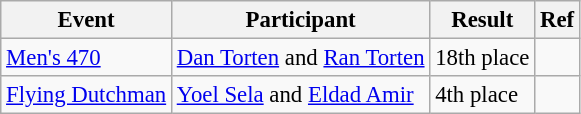<table class="wikitable" style="font-size: 95%;">
<tr>
<th>Event</th>
<th>Participant</th>
<th>Result</th>
<th>Ref</th>
</tr>
<tr>
<td><a href='#'>Men's 470</a></td>
<td><a href='#'>Dan Torten</a> and <a href='#'>Ran Torten</a></td>
<td>18th place</td>
<td></td>
</tr>
<tr>
<td><a href='#'>Flying Dutchman</a></td>
<td><a href='#'>Yoel Sela</a> and <a href='#'>Eldad Amir</a></td>
<td>4th place</td>
<td></td>
</tr>
</table>
